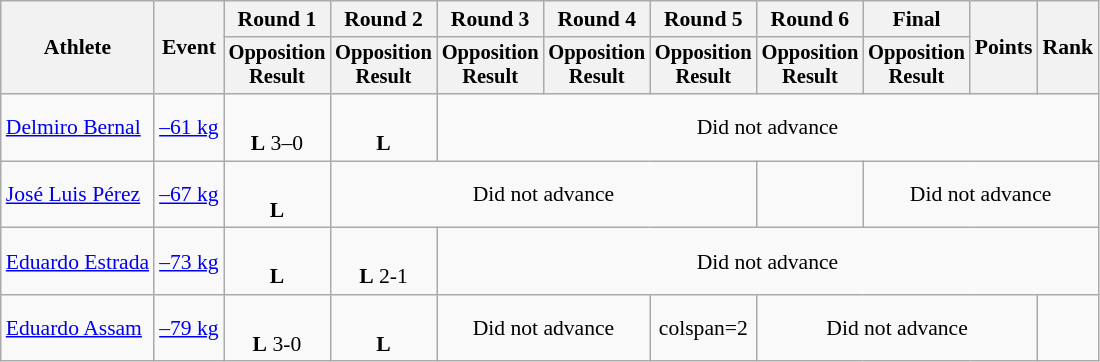<table class="wikitable" style="font-size:90%;">
<tr>
<th rowspan=2>Athlete</th>
<th rowspan=2>Event</th>
<th>Round 1</th>
<th>Round 2</th>
<th>Round 3</th>
<th>Round 4</th>
<th>Round 5</th>
<th>Round 6</th>
<th>Final</th>
<th rowspan=2>Points</th>
<th rowspan=2>Rank</th>
</tr>
<tr style="font-size: 95%">
<th>Opposition<br>Result</th>
<th>Opposition<br>Result</th>
<th>Opposition<br>Result</th>
<th>Opposition<br>Result</th>
<th>Opposition<br>Result</th>
<th>Opposition<br>Result</th>
<th>Opposition<br>Result</th>
</tr>
<tr align=center>
<td align=left><a href='#'>Delmiro Bernal</a></td>
<td align=left><a href='#'>–61 kg</a></td>
<td><br><strong>L</strong> 3–0 <sup></sup></td>
<td><br><strong>L</strong> <sup></sup></td>
<td colspan=7>Did not advance</td>
</tr>
<tr align=center>
<td align=left><a href='#'>José Luis Pérez</a></td>
<td align=left><a href='#'>–67 kg</a></td>
<td><br><strong>L</strong> <sup></sup></td>
<td colspan=4>Did not advance</td>
<td></td>
<td colspan=3>Did not advance</td>
</tr>
<tr align=center>
<td align=left><a href='#'>Eduardo Estrada</a></td>
<td align=left><a href='#'>–73 kg</a></td>
<td><br><strong>L</strong> <sup></sup></td>
<td><br><strong>L</strong> 2-1 <sup></sup></td>
<td colspan=7>Did not advance</td>
</tr>
<tr align=center>
<td align=left><a href='#'>Eduardo Assam</a></td>
<td align=left><a href='#'>–79 kg</a></td>
<td><br><strong>L</strong> 3-0 <sup></sup></td>
<td><br><strong>L</strong> <sup></sup></td>
<td colspan=2>Did not advance</td>
<td>colspan=2 </td>
<td colspan=3>Did not advance</td>
</tr>
</table>
